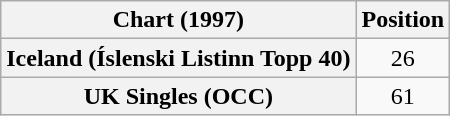<table class="wikitable plainrowheaders" style="text-align:center">
<tr>
<th scope="col">Chart (1997)</th>
<th scope="col">Position</th>
</tr>
<tr>
<th scope="row">Iceland (Íslenski Listinn Topp 40)</th>
<td>26</td>
</tr>
<tr>
<th scope="row">UK Singles (OCC)</th>
<td>61</td>
</tr>
</table>
